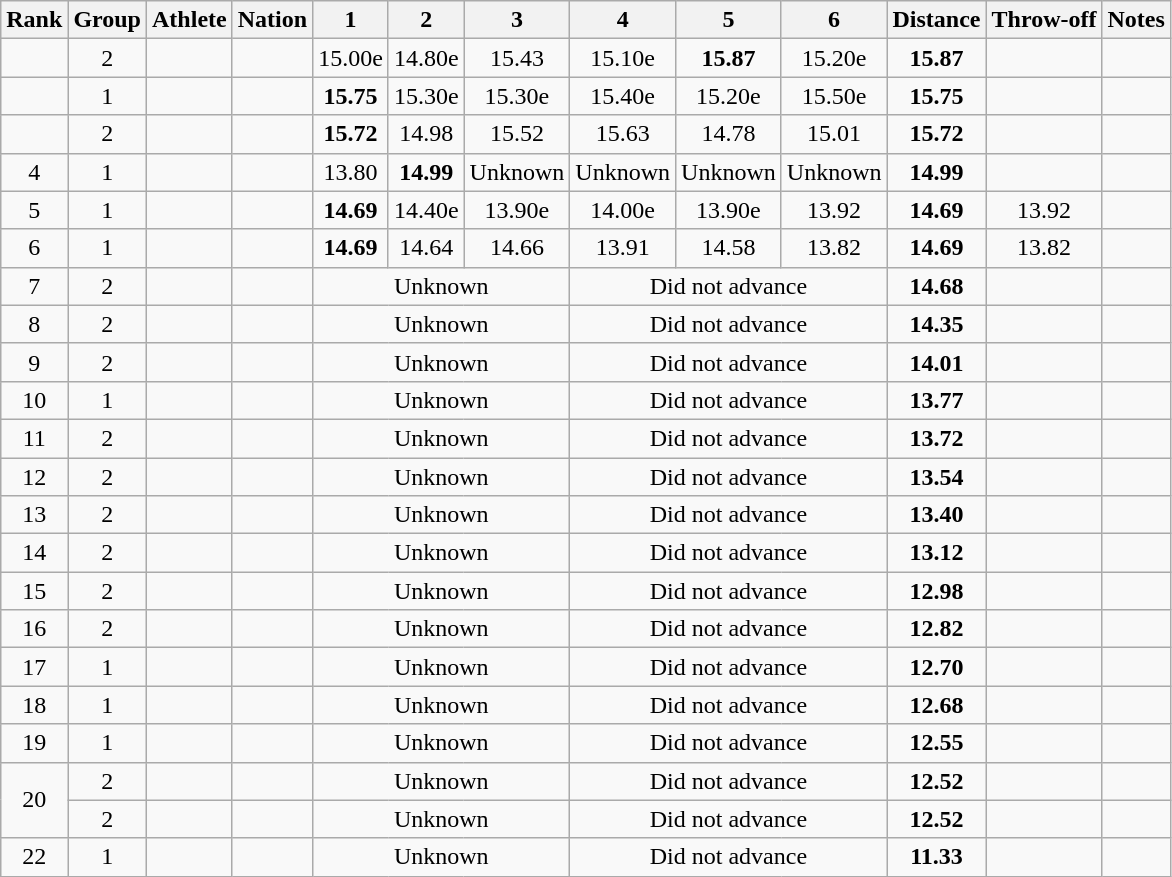<table class="wikitable sortable" style="text-align:center">
<tr>
<th>Rank</th>
<th>Group</th>
<th>Athlete</th>
<th>Nation</th>
<th>1</th>
<th>2</th>
<th>3</th>
<th>4</th>
<th>5</th>
<th>6</th>
<th>Distance</th>
<th data-sort-type=number>Throw-off</th>
<th>Notes</th>
</tr>
<tr>
<td></td>
<td>2</td>
<td align=left></td>
<td align=left></td>
<td>15.00e</td>
<td>14.80e</td>
<td>15.43</td>
<td>15.10e</td>
<td><strong>15.87</strong> </td>
<td>15.20e</td>
<td><strong>15.87</strong></td>
<td></td>
<td></td>
</tr>
<tr>
<td></td>
<td>1</td>
<td align=left></td>
<td align=left></td>
<td><strong>15.75</strong> </td>
<td>15.30e</td>
<td>15.30e</td>
<td>15.40e</td>
<td>15.20e</td>
<td>15.50e</td>
<td><strong>15.75</strong></td>
<td></td>
<td></td>
</tr>
<tr>
<td></td>
<td>2</td>
<td align=left></td>
<td align=left></td>
<td><strong>15.72</strong></td>
<td>14.98</td>
<td>15.52</td>
<td>15.63</td>
<td>14.78</td>
<td>15.01</td>
<td><strong>15.72</strong></td>
<td></td>
<td></td>
</tr>
<tr>
<td>4</td>
<td>1</td>
<td align=left></td>
<td align=left></td>
<td>13.80</td>
<td><strong>14.99</strong></td>
<td data-sort-value=1.00>Unknown</td>
<td data-sort-value=1.00>Unknown</td>
<td data-sort-value=1.00>Unknown</td>
<td data-sort-value=1.00>Unknown</td>
<td><strong>14.99</strong></td>
<td></td>
<td></td>
</tr>
<tr>
<td>5</td>
<td>1</td>
<td align=left></td>
<td align=left></td>
<td><strong>14.69</strong></td>
<td>14.40e</td>
<td>13.90e</td>
<td>14.00e</td>
<td>13.90e</td>
<td>13.92</td>
<td><strong>14.69</strong></td>
<td>13.92</td>
<td></td>
</tr>
<tr>
<td>6</td>
<td>1</td>
<td align=left></td>
<td align=left></td>
<td><strong>14.69</strong></td>
<td>14.64</td>
<td>14.66</td>
<td>13.91</td>
<td>14.58</td>
<td>13.82</td>
<td><strong>14.69</strong></td>
<td>13.82</td>
<td></td>
</tr>
<tr>
<td>7</td>
<td>2</td>
<td align=left></td>
<td align=left></td>
<td colspan=3 data-sort-value=14.68>Unknown</td>
<td colspan=3 data-sort-value=0.00>Did not advance</td>
<td><strong>14.68</strong></td>
<td></td>
<td></td>
</tr>
<tr>
<td>8</td>
<td>2</td>
<td align=left></td>
<td align=left></td>
<td colspan=3 data-sort-value=14.35>Unknown</td>
<td colspan=3 data-sort-value=0.00>Did not advance</td>
<td><strong>14.35</strong></td>
<td></td>
<td></td>
</tr>
<tr>
<td>9</td>
<td>2</td>
<td align=left></td>
<td align=left></td>
<td colspan=3 data-sort-value=14.01>Unknown</td>
<td colspan=3 data-sort-value=0.00>Did not advance</td>
<td><strong>14.01</strong></td>
<td></td>
<td></td>
</tr>
<tr>
<td>10</td>
<td>1</td>
<td align=left></td>
<td align=left></td>
<td colspan=3 data-sort-value=13.77>Unknown</td>
<td colspan=3 data-sort-value=0.00>Did not advance</td>
<td><strong>13.77</strong></td>
<td></td>
<td></td>
</tr>
<tr>
<td>11</td>
<td>2</td>
<td align=left></td>
<td align=left></td>
<td colspan=3 data-sort-value=13.72>Unknown</td>
<td colspan=3 data-sort-value=0.00>Did not advance</td>
<td><strong>13.72</strong></td>
<td></td>
<td></td>
</tr>
<tr>
<td>12</td>
<td>2</td>
<td align=left></td>
<td align=left></td>
<td colspan=3 data-sort-value=13.54>Unknown</td>
<td colspan=3 data-sort-value=0.00>Did not advance</td>
<td><strong>13.54</strong></td>
<td></td>
<td></td>
</tr>
<tr>
<td>13</td>
<td>2</td>
<td align=left></td>
<td align=left></td>
<td colspan=3 data-sort-value=13.40>Unknown</td>
<td colspan=3 data-sort-value=0.00>Did not advance</td>
<td><strong>13.40</strong></td>
<td></td>
<td></td>
</tr>
<tr>
<td>14</td>
<td>2</td>
<td align=left></td>
<td align=left></td>
<td colspan=3 data-sort-value=13.12>Unknown</td>
<td colspan=3 data-sort-value=0.00>Did not advance</td>
<td><strong>13.12</strong></td>
<td></td>
<td></td>
</tr>
<tr>
<td>15</td>
<td>2</td>
<td align=left></td>
<td align=left></td>
<td colspan=3 data-sort-value=12.98>Unknown</td>
<td colspan=3 data-sort-value=0.00>Did not advance</td>
<td><strong>12.98</strong></td>
<td></td>
<td></td>
</tr>
<tr>
<td>16</td>
<td>2</td>
<td align=left></td>
<td align=left></td>
<td colspan=3 data-sort-value=12.82>Unknown</td>
<td colspan=3 data-sort-value=0.00>Did not advance</td>
<td><strong>12.82</strong></td>
<td></td>
<td></td>
</tr>
<tr>
<td>17</td>
<td>1</td>
<td align=left></td>
<td align=left></td>
<td colspan=3 data-sort-value=12.70>Unknown</td>
<td colspan=3 data-sort-value=0.00>Did not advance</td>
<td><strong>12.70</strong></td>
<td></td>
<td></td>
</tr>
<tr>
<td>18</td>
<td>1</td>
<td align=left></td>
<td align=left></td>
<td colspan=3 data-sort-value=12.68>Unknown</td>
<td colspan=3 data-sort-value=0.00>Did not advance</td>
<td><strong>12.68</strong></td>
<td></td>
<td></td>
</tr>
<tr>
<td>19</td>
<td>1</td>
<td align=left></td>
<td align=left></td>
<td colspan=3 data-sort-value=12.55>Unknown</td>
<td colspan=3 data-sort-value=0.00>Did not advance</td>
<td><strong>12.55</strong></td>
<td></td>
<td></td>
</tr>
<tr>
<td rowspan=2>20</td>
<td>2</td>
<td align=left></td>
<td align=left></td>
<td colspan=3 data-sort-value=12.52>Unknown</td>
<td colspan=3 data-sort-value=0.00>Did not advance</td>
<td><strong>12.52</strong></td>
<td></td>
<td></td>
</tr>
<tr>
<td>2</td>
<td align=left></td>
<td align=left></td>
<td colspan=3 data-sort-value=12.52>Unknown</td>
<td colspan=3 data-sort-value=0.00>Did not advance</td>
<td><strong>12.52</strong></td>
<td></td>
<td></td>
</tr>
<tr>
<td>22</td>
<td>1</td>
<td align=left></td>
<td align=left></td>
<td colspan=3 data-sort-value=11.33>Unknown</td>
<td colspan=3 data-sort-value=0.00>Did not advance</td>
<td><strong>11.33</strong></td>
<td></td>
<td></td>
</tr>
</table>
